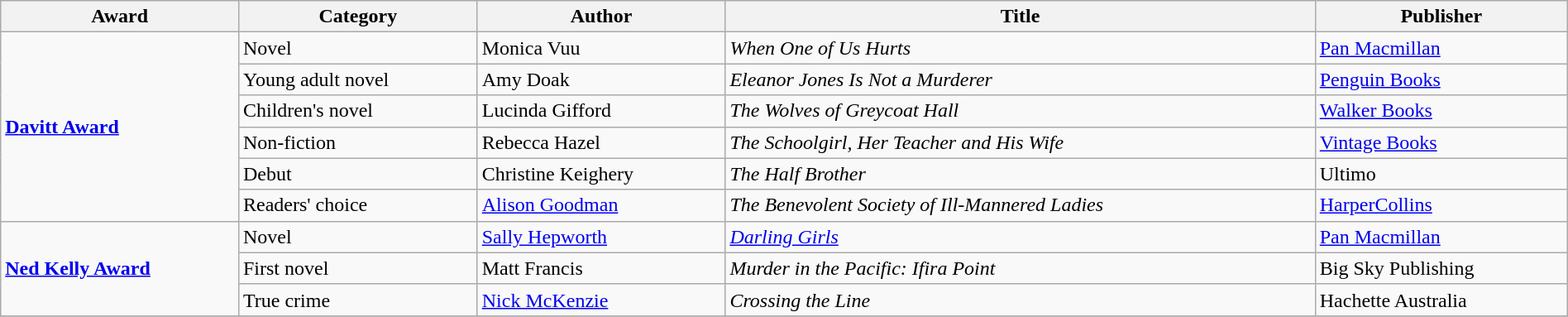<table class="wikitable" width=100%>
<tr>
<th>Award</th>
<th>Category</th>
<th>Author</th>
<th>Title</th>
<th>Publisher</th>
</tr>
<tr>
<td rowspan=6><strong><a href='#'>Davitt Award</a></strong></td>
<td>Novel</td>
<td>Monica Vuu</td>
<td><em>When One of Us Hurts</em></td>
<td><a href='#'>Pan Macmillan</a></td>
</tr>
<tr>
<td>Young adult novel</td>
<td>Amy Doak</td>
<td><em>Eleanor Jones Is Not a Murderer</em></td>
<td><a href='#'>Penguin Books</a></td>
</tr>
<tr>
<td>Children's novel</td>
<td>Lucinda Gifford</td>
<td><em>The Wolves of Greycoat Hall</em></td>
<td><a href='#'>Walker Books</a></td>
</tr>
<tr>
<td>Non-fiction</td>
<td>Rebecca Hazel</td>
<td><em>The Schoolgirl, Her Teacher and His Wife</em></td>
<td><a href='#'>Vintage Books</a></td>
</tr>
<tr>
<td>Debut</td>
<td>Christine Keighery</td>
<td><em>The Half Brother</em></td>
<td>Ultimo</td>
</tr>
<tr>
<td>Readers' choice</td>
<td><a href='#'>Alison Goodman</a></td>
<td><em>The Benevolent Society of Ill-Mannered Ladies</em></td>
<td><a href='#'>HarperCollins</a></td>
</tr>
<tr>
<td rowspan=3><strong><a href='#'>Ned Kelly Award</a></strong></td>
<td>Novel</td>
<td><a href='#'>Sally Hepworth</a></td>
<td><em><a href='#'>Darling Girls</a></em></td>
<td><a href='#'>Pan Macmillan</a></td>
</tr>
<tr>
<td>First novel</td>
<td>Matt Francis</td>
<td><em>Murder in the Pacific: Ifira Point</em></td>
<td>Big Sky Publishing</td>
</tr>
<tr>
<td>True crime</td>
<td><a href='#'>Nick McKenzie</a></td>
<td><em>Crossing the Line</em></td>
<td>Hachette Australia</td>
</tr>
<tr>
</tr>
</table>
